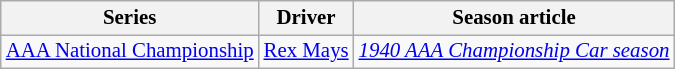<table class="wikitable" style="font-size: 87%;">
<tr>
<th>Series</th>
<th>Driver</th>
<th>Season article</th>
</tr>
<tr>
<td><a href='#'>AAA National Championship</a></td>
<td> <a href='#'>Rex Mays</a></td>
<td><em><a href='#'>1940 AAA Championship Car season</a></em></td>
</tr>
</table>
